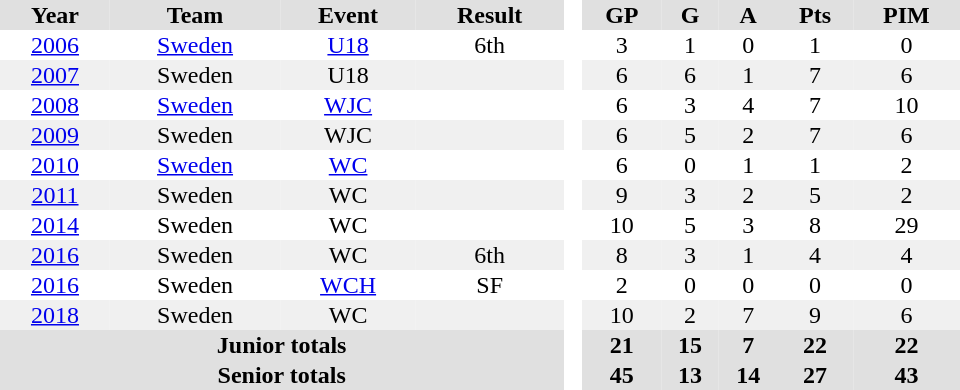<table border="0" cellpadding="1" cellspacing="0" style="text-align:center; width:40em">
<tr align="center" bgcolor="#e0e0e0">
<th>Year</th>
<th>Team</th>
<th>Event</th>
<th>Result</th>
<th rowspan="99" bgcolor="#ffffff"> </th>
<th>GP</th>
<th>G</th>
<th>A</th>
<th>Pts</th>
<th>PIM</th>
</tr>
<tr>
<td><a href='#'>2006</a></td>
<td><a href='#'>Sweden</a></td>
<td><a href='#'>U18</a></td>
<td>6th</td>
<td>3</td>
<td>1</td>
<td>0</td>
<td>1</td>
<td>0</td>
</tr>
<tr bgcolor="#f0f0f0">
<td><a href='#'>2007</a></td>
<td>Sweden</td>
<td>U18</td>
<td></td>
<td>6</td>
<td>6</td>
<td>1</td>
<td>7</td>
<td>6</td>
</tr>
<tr>
<td><a href='#'>2008</a></td>
<td><a href='#'>Sweden</a></td>
<td><a href='#'>WJC</a></td>
<td></td>
<td>6</td>
<td>3</td>
<td>4</td>
<td>7</td>
<td>10</td>
</tr>
<tr bgcolor="#f0f0f0">
<td><a href='#'>2009</a></td>
<td>Sweden</td>
<td>WJC</td>
<td></td>
<td>6</td>
<td>5</td>
<td>2</td>
<td>7</td>
<td>6</td>
</tr>
<tr>
<td><a href='#'>2010</a></td>
<td><a href='#'>Sweden</a></td>
<td><a href='#'>WC</a></td>
<td></td>
<td>6</td>
<td>0</td>
<td>1</td>
<td>1</td>
<td>2</td>
</tr>
<tr bgcolor="#f0f0f0">
<td><a href='#'>2011</a></td>
<td>Sweden</td>
<td>WC</td>
<td></td>
<td>9</td>
<td>3</td>
<td>2</td>
<td>5</td>
<td>2</td>
</tr>
<tr>
<td><a href='#'>2014</a></td>
<td>Sweden</td>
<td>WC</td>
<td></td>
<td>10</td>
<td>5</td>
<td>3</td>
<td>8</td>
<td>29</td>
</tr>
<tr bgcolor="#f0f0f0">
<td><a href='#'>2016</a></td>
<td>Sweden</td>
<td>WC</td>
<td>6th</td>
<td>8</td>
<td>3</td>
<td>1</td>
<td>4</td>
<td>4</td>
</tr>
<tr>
<td><a href='#'>2016</a></td>
<td>Sweden</td>
<td><a href='#'>WCH</a></td>
<td>SF</td>
<td>2</td>
<td>0</td>
<td>0</td>
<td>0</td>
<td>0</td>
</tr>
<tr bgcolor="#f0f0f0">
<td><a href='#'>2018</a></td>
<td>Sweden</td>
<td>WC</td>
<td></td>
<td>10</td>
<td>2</td>
<td>7</td>
<td>9</td>
<td>6</td>
</tr>
<tr bgcolor="#e0e0e0">
<th colspan="4">Junior totals</th>
<th>21</th>
<th>15</th>
<th>7</th>
<th>22</th>
<th>22</th>
</tr>
<tr bgcolor="#e0e0e0">
<th colspan="4">Senior totals</th>
<th>45</th>
<th>13</th>
<th>14</th>
<th>27</th>
<th>43</th>
</tr>
</table>
